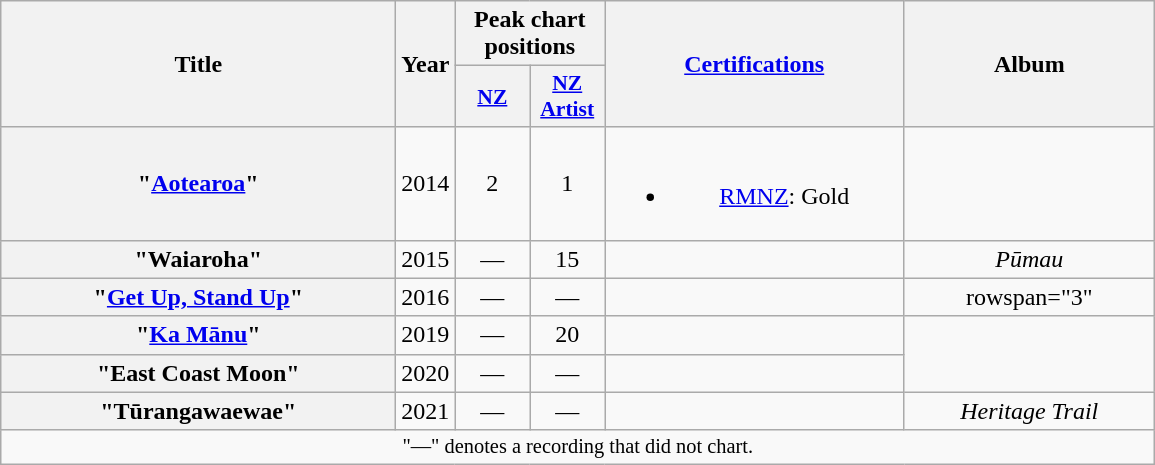<table class="wikitable plainrowheaders" style="text-align:center;">
<tr>
<th scope="col" rowspan="2" style="width:16em;">Title</th>
<th scope="col" rowspan="2" style="width:1em;">Year</th>
<th scope="col" colspan="2">Peak chart positions</th>
<th scope="col" rowspan="2" style="width:12em;"><a href='#'>Certifications</a></th>
<th scope="col" rowspan="2" style="width:10em;">Album</th>
</tr>
<tr>
<th scope="col" style="width:3em;font-size:90%;"><a href='#'>NZ</a><br></th>
<th scope="col" style="width:3em;font-size:90%;"><a href='#'>NZ<br>Artist</a><br></th>
</tr>
<tr>
<th scope="row">"<a href='#'>Aotearoa</a>"<br></th>
<td>2014</td>
<td>2</td>
<td>1</td>
<td><br><ul><li><a href='#'>RMNZ</a>: Gold</li></ul></td>
<td></td>
</tr>
<tr>
<th scope="row">"Waiaroha"<br></th>
<td>2015</td>
<td>—</td>
<td>15</td>
<td></td>
<td><em>Pūmau</em></td>
</tr>
<tr>
<th scope="row">"<a href='#'>Get Up, Stand Up</a>"<br></th>
<td>2016</td>
<td>—</td>
<td>—</td>
<td></td>
<td>rowspan="3" </td>
</tr>
<tr>
<th scope="row">"<a href='#'>Ka Mānu</a>"<br></th>
<td>2019</td>
<td>—</td>
<td>20</td>
<td></td>
</tr>
<tr>
<th scope="row">"East Coast Moon"<br></th>
<td>2020</td>
<td>—</td>
<td>—</td>
<td></td>
</tr>
<tr>
<th scope="row">"Tūrangawaewae"<br></th>
<td>2021</td>
<td>—</td>
<td>—</td>
<td></td>
<td><em>Heritage Trail</em></td>
</tr>
<tr>
<td colspan="8" style="font-size:85%;">"—" denotes a recording that did not chart.</td>
</tr>
</table>
